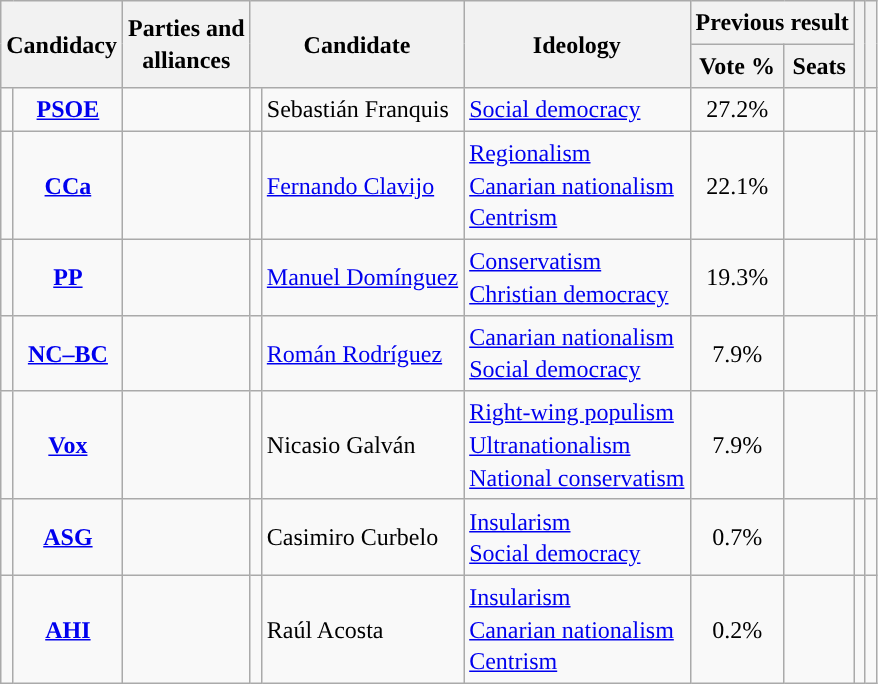<table class="wikitable" style="line-height:1.35em; text-align:left;">
<tr>
<th colspan="2" rowspan="2">Candidacy</th>
<th rowspan="2">Parties and<br>alliances</th>
<th colspan="2" rowspan="2">Candidate</th>
<th rowspan="2">Ideology</th>
<th colspan="2">Previous result</th>
<th rowspan="2"></th>
<th rowspan="2"></th>
</tr>
<tr>
<th>Vote %</th>
<th>Seats</th>
</tr>
<tr>
<td width="1" style="color:inherit;background:"></td>
<td align="center"><strong><a href='#'>PSOE</a></strong></td>
<td></td>
<td></td>
<td>Sebastián Franquis</td>
<td><a href='#'>Social democracy</a></td>
<td align="center">27.2%</td>
<td></td>
<td></td>
<td></td>
</tr>
<tr>
<td style="color:inherit;background:"></td>
<td align="center"><strong><a href='#'>CCa</a></strong></td>
<td></td>
<td></td>
<td><a href='#'>Fernando Clavijo</a></td>
<td><a href='#'>Regionalism</a><br><a href='#'>Canarian nationalism</a><br><a href='#'>Centrism</a></td>
<td align="center">22.1%</td>
<td></td>
<td></td>
<td></td>
</tr>
<tr>
<td style="color:inherit;background:"></td>
<td align="center"><strong><a href='#'>PP</a></strong></td>
<td></td>
<td></td>
<td><a href='#'>Manuel Domínguez</a></td>
<td><a href='#'>Conservatism</a><br><a href='#'>Christian democracy</a></td>
<td align="center">19.3%</td>
<td></td>
<td></td>
<td></td>
</tr>
<tr>
<td style="color:inherit;background:"></td>
<td align="center"><strong><a href='#'>NC–BC</a></strong></td>
<td></td>
<td></td>
<td><a href='#'>Román Rodríguez</a></td>
<td><a href='#'>Canarian nationalism</a><br><a href='#'>Social democracy</a></td>
<td align="center">7.9%</td>
<td></td>
<td></td>
<td></td>
</tr>
<tr>
<td style="color:inherit;background:"></td>
<td align="center"><strong><a href='#'>Vox</a></strong></td>
<td></td>
<td></td>
<td>Nicasio Galván</td>
<td><a href='#'>Right-wing populism</a><br><a href='#'>Ultranationalism</a><br><a href='#'>National conservatism</a></td>
<td align="center">7.9%</td>
<td></td>
<td></td>
<td></td>
</tr>
<tr>
<td style="color:inherit;background:"></td>
<td align="center"><strong><a href='#'>ASG</a></strong></td>
<td></td>
<td></td>
<td>Casimiro Curbelo</td>
<td><a href='#'>Insularism</a><br><a href='#'>Social democracy</a></td>
<td align="center">0.7%</td>
<td></td>
<td></td>
<td></td>
</tr>
<tr>
<td style="color:inherit;background:"></td>
<td align="center"><strong><a href='#'>AHI</a></strong></td>
<td></td>
<td></td>
<td Raúl Acosta (politician)>Raúl Acosta</td>
<td><a href='#'>Insularism</a><br><a href='#'>Canarian nationalism</a><br><a href='#'>Centrism</a></td>
<td align="center">0.2%</td>
<td></td>
<td></td>
<td></td>
</tr>
</table>
